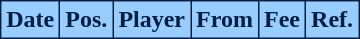<table class="wikitable plainrowheaders sortable">
<tr>
<th style="background:#99ccff; color:#001f44; border:1px solid #001f44;">Date</th>
<th style="background:#99ccff; color:#001f44; border:1px solid #001f44;">Pos.</th>
<th style="background:#99ccff; color:#001f44; border:1px solid #001f44;">Player</th>
<th style="background:#99ccff; color:#001f44; border:1px solid #001f44;">From</th>
<th style="background:#99ccff; color:#001f44; border:1px solid #001f44;">Fee</th>
<th style="background:#99ccff; color:#001f44; border:1px solid #001f44;">Ref.</th>
</tr>
</table>
